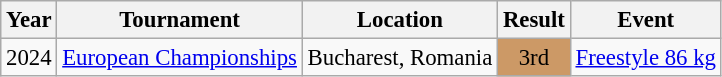<table class="wikitable" style="font-size:95%;">
<tr>
<th>Year</th>
<th>Tournament</th>
<th>Location</th>
<th>Result</th>
<th>Event</th>
</tr>
<tr>
<td>2024</td>
<td><a href='#'>European Championships</a></td>
<td>Bucharest, Romania</td>
<td align="center" bgcolor="cc9966">3rd</td>
<td><a href='#'>Freestyle 86 kg</a></td>
</tr>
</table>
